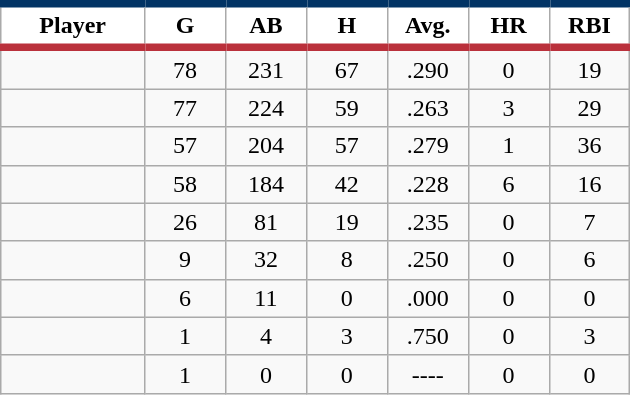<table class="wikitable sortable">
<tr>
<th style="background:#FFFFFF; border-top:#023465 5px solid; border-bottom:#ba313c 5px solid;" width="16%">Player</th>
<th style="background:#FFFFFF; border-top:#023465 5px solid; border-bottom:#ba313c 5px solid;" width="9%">G</th>
<th style="background:#FFFFFF; border-top:#023465 5px solid; border-bottom:#ba313c 5px solid;" width="9%">AB</th>
<th style="background:#FFFFFF; border-top:#023465 5px solid; border-bottom:#ba313c 5px solid;" width="9%">H</th>
<th style="background:#FFFFFF; border-top:#023465 5px solid; border-bottom:#ba313c 5px solid;" width="9%">Avg.</th>
<th style="background:#FFFFFF; border-top:#023465 5px solid; border-bottom:#ba313c 5px solid;" width="9%">HR</th>
<th style="background:#FFFFFF; border-top:#023465 5px solid; border-bottom:#ba313c 5px solid;" width="9%">RBI</th>
</tr>
<tr align="center">
<td></td>
<td>78</td>
<td>231</td>
<td>67</td>
<td>.290</td>
<td>0</td>
<td>19</td>
</tr>
<tr align="center">
<td></td>
<td>77</td>
<td>224</td>
<td>59</td>
<td>.263</td>
<td>3</td>
<td>29</td>
</tr>
<tr align="center">
<td></td>
<td>57</td>
<td>204</td>
<td>57</td>
<td>.279</td>
<td>1</td>
<td>36</td>
</tr>
<tr align="center">
<td></td>
<td>58</td>
<td>184</td>
<td>42</td>
<td>.228</td>
<td>6</td>
<td>16</td>
</tr>
<tr align="center">
<td></td>
<td>26</td>
<td>81</td>
<td>19</td>
<td>.235</td>
<td>0</td>
<td>7</td>
</tr>
<tr align="center">
<td></td>
<td>9</td>
<td>32</td>
<td>8</td>
<td>.250</td>
<td>0</td>
<td>6</td>
</tr>
<tr align="center">
<td></td>
<td>6</td>
<td>11</td>
<td>0</td>
<td>.000</td>
<td>0</td>
<td>0</td>
</tr>
<tr align="center">
<td></td>
<td>1</td>
<td>4</td>
<td>3</td>
<td>.750</td>
<td>0</td>
<td>3</td>
</tr>
<tr align="center">
<td></td>
<td>1</td>
<td>0</td>
<td>0</td>
<td>----</td>
<td>0</td>
<td>0</td>
</tr>
</table>
